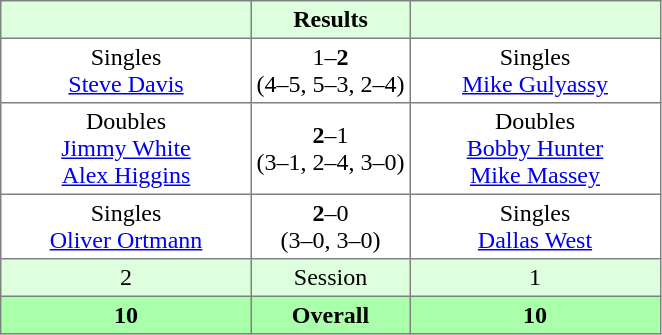<table border="1" cellpadding="3" style="border-collapse: collapse;">
<tr bgcolor="#ddffdd">
<th width="160"></th>
<th>Results</th>
<th width="160"></th>
</tr>
<tr>
<td align="center">Singles<br><a href='#'>Steve Davis</a></td>
<td align="center">1–<strong>2</strong><br>(4–5, 5–3, 2–4)</td>
<td align="center">Singles<br><a href='#'>Mike Gulyassy</a></td>
</tr>
<tr>
<td align="center">Doubles<br><a href='#'>Jimmy White</a><br><a href='#'>Alex Higgins</a></td>
<td align="center"><strong>2</strong>–1<br>(3–1, 2–4, 3–0)</td>
<td align="center">Doubles<br><a href='#'>Bobby Hunter</a><br><a href='#'>Mike Massey</a></td>
</tr>
<tr>
<td align="center">Singles<br><a href='#'>Oliver Ortmann</a></td>
<td align="center"><strong>2</strong>–0<br>(3–0, 3–0)</td>
<td align="center">Singles<br><a href='#'>Dallas West</a></td>
</tr>
<tr bgcolor="#ddffdd">
<td align="center">2</td>
<td align="center">Session</td>
<td align="center">1</td>
</tr>
<tr bgcolor="#aaffaa">
<th align="center">10</th>
<th align="center">Overall</th>
<th align="center">10</th>
</tr>
</table>
